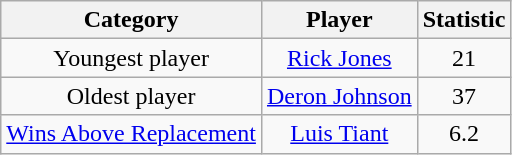<table class="wikitable" style="text-align:center;">
<tr>
<th>Category</th>
<th>Player</th>
<th>Statistic</th>
</tr>
<tr>
<td>Youngest player</td>
<td><a href='#'>Rick Jones</a></td>
<td>21</td>
</tr>
<tr>
<td>Oldest player</td>
<td><a href='#'>Deron Johnson</a></td>
<td>37</td>
</tr>
<tr>
<td><a href='#'>Wins Above Replacement</a></td>
<td><a href='#'>Luis Tiant</a></td>
<td>6.2</td>
</tr>
</table>
